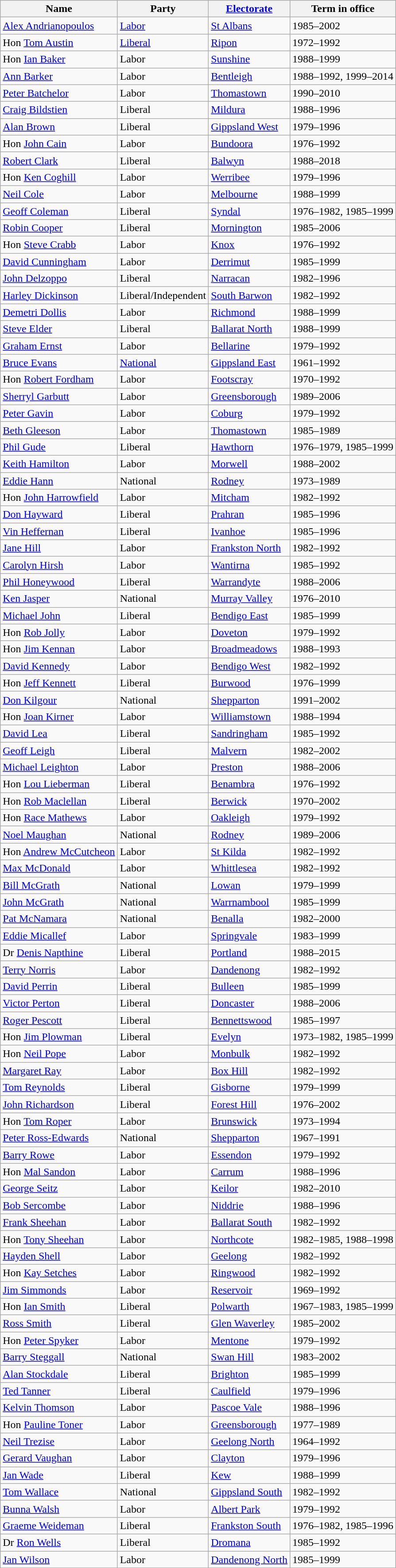<table class="wikitable sortable">
<tr>
<th><strong>Name</strong></th>
<th><strong>Party</strong></th>
<th><strong><a href='#'>Electorate</a></strong></th>
<th><strong>Term in office</strong></th>
</tr>
<tr>
<td><a href='#'>Alex Andrianopoulos</a></td>
<td><a href='#'>Labor</a></td>
<td><a href='#'>St Albans</a></td>
<td>1985–2002</td>
</tr>
<tr>
<td>Hon <a href='#'>Tom Austin</a></td>
<td><a href='#'>Liberal</a></td>
<td><a href='#'>Ripon</a></td>
<td>1972–1992</td>
</tr>
<tr>
<td>Hon <a href='#'>Ian Baker</a></td>
<td>Labor</td>
<td><a href='#'>Sunshine</a></td>
<td>1988–1999</td>
</tr>
<tr>
<td><a href='#'>Ann Barker</a></td>
<td>Labor</td>
<td><a href='#'>Bentleigh</a></td>
<td>1988–1992, 1999–2014</td>
</tr>
<tr>
<td><a href='#'>Peter Batchelor</a> </td>
<td>Labor</td>
<td><a href='#'>Thomastown</a></td>
<td>1990–2010</td>
</tr>
<tr>
<td><a href='#'>Craig Bildstien</a></td>
<td>Liberal</td>
<td><a href='#'>Mildura</a></td>
<td>1988–1996</td>
</tr>
<tr>
<td><a href='#'>Alan Brown</a></td>
<td>Liberal</td>
<td><a href='#'>Gippsland West</a></td>
<td>1979–1996</td>
</tr>
<tr>
<td>Hon <a href='#'>John Cain</a></td>
<td>Labor</td>
<td><a href='#'>Bundoora</a></td>
<td>1976–1992</td>
</tr>
<tr>
<td><a href='#'>Robert Clark</a></td>
<td>Liberal</td>
<td><a href='#'>Balwyn</a></td>
<td>1988–2018</td>
</tr>
<tr>
<td>Hon <a href='#'>Ken Coghill</a></td>
<td>Labor</td>
<td><a href='#'>Werribee</a></td>
<td>1979–1996</td>
</tr>
<tr>
<td><a href='#'>Neil Cole</a></td>
<td>Labor</td>
<td><a href='#'>Melbourne</a></td>
<td>1988–1999</td>
</tr>
<tr>
<td><a href='#'>Geoff Coleman</a></td>
<td>Liberal</td>
<td><a href='#'>Syndal</a></td>
<td>1976–1982, 1985–1999</td>
</tr>
<tr>
<td><a href='#'>Robin Cooper</a></td>
<td>Liberal</td>
<td><a href='#'>Mornington</a></td>
<td>1985–2006</td>
</tr>
<tr>
<td>Hon <a href='#'>Steve Crabb</a></td>
<td>Labor</td>
<td><a href='#'>Knox</a></td>
<td>1976–1992</td>
</tr>
<tr>
<td><a href='#'>David Cunningham</a></td>
<td>Labor</td>
<td><a href='#'>Derrimut</a></td>
<td>1985–1999</td>
</tr>
<tr>
<td><a href='#'>John Delzoppo</a></td>
<td>Liberal</td>
<td><a href='#'>Narracan</a></td>
<td>1982–1996</td>
</tr>
<tr>
<td><a href='#'>Harley Dickinson</a></td>
<td>Liberal/Independent </td>
<td><a href='#'>South Barwon</a></td>
<td>1982–1992</td>
</tr>
<tr>
<td><a href='#'>Demetri Dollis</a></td>
<td>Labor</td>
<td><a href='#'>Richmond</a></td>
<td>1988–1999</td>
</tr>
<tr>
<td><a href='#'>Steve Elder</a></td>
<td>Liberal</td>
<td><a href='#'>Ballarat North</a></td>
<td>1988–1999</td>
</tr>
<tr>
<td><a href='#'>Graham Ernst</a></td>
<td>Labor</td>
<td><a href='#'>Bellarine</a></td>
<td>1979–1992</td>
</tr>
<tr>
<td><a href='#'>Bruce Evans</a></td>
<td><a href='#'>National</a></td>
<td><a href='#'>Gippsland East</a></td>
<td>1961–1992</td>
</tr>
<tr>
<td>Hon <a href='#'>Robert Fordham</a></td>
<td>Labor</td>
<td><a href='#'>Footscray</a></td>
<td>1970–1992</td>
</tr>
<tr>
<td><a href='#'>Sherryl Garbutt</a> </td>
<td>Labor</td>
<td><a href='#'>Greensborough</a></td>
<td>1989–2006</td>
</tr>
<tr>
<td><a href='#'>Peter Gavin</a></td>
<td>Labor</td>
<td><a href='#'>Coburg</a></td>
<td>1979–1992</td>
</tr>
<tr>
<td><a href='#'>Beth Gleeson</a> </td>
<td>Labor</td>
<td><a href='#'>Thomastown</a></td>
<td>1985–1989</td>
</tr>
<tr>
<td><a href='#'>Phil Gude</a></td>
<td>Liberal</td>
<td><a href='#'>Hawthorn</a></td>
<td>1976–1979, 1985–1999</td>
</tr>
<tr>
<td><a href='#'>Keith Hamilton</a></td>
<td>Labor</td>
<td><a href='#'>Morwell</a></td>
<td>1988–2002</td>
</tr>
<tr>
<td><a href='#'>Eddie Hann</a> </td>
<td>National</td>
<td><a href='#'>Rodney</a></td>
<td>1973–1989</td>
</tr>
<tr>
<td>Hon <a href='#'>John Harrowfield</a></td>
<td>Labor</td>
<td><a href='#'>Mitcham</a></td>
<td>1982–1992</td>
</tr>
<tr>
<td><a href='#'>Don Hayward</a></td>
<td>Liberal</td>
<td><a href='#'>Prahran</a></td>
<td>1985–1996</td>
</tr>
<tr>
<td><a href='#'>Vin Heffernan</a></td>
<td>Liberal</td>
<td><a href='#'>Ivanhoe</a></td>
<td>1985–1996</td>
</tr>
<tr>
<td><a href='#'>Jane Hill</a></td>
<td>Labor</td>
<td><a href='#'>Frankston North</a></td>
<td>1982–1992</td>
</tr>
<tr>
<td><a href='#'>Carolyn Hirsh</a></td>
<td>Labor</td>
<td><a href='#'>Wantirna</a></td>
<td>1985–1992</td>
</tr>
<tr>
<td><a href='#'>Phil Honeywood</a></td>
<td>Liberal</td>
<td><a href='#'>Warrandyte</a></td>
<td>1988–2006</td>
</tr>
<tr>
<td><a href='#'>Ken Jasper</a></td>
<td>National</td>
<td><a href='#'>Murray Valley</a></td>
<td>1976–2010</td>
</tr>
<tr>
<td><a href='#'>Michael John</a></td>
<td>Liberal</td>
<td><a href='#'>Bendigo East</a></td>
<td>1985–1999</td>
</tr>
<tr>
<td>Hon <a href='#'>Rob Jolly</a></td>
<td>Labor</td>
<td><a href='#'>Doveton</a></td>
<td>1979–1992</td>
</tr>
<tr>
<td>Hon <a href='#'>Jim Kennan</a></td>
<td>Labor</td>
<td><a href='#'>Broadmeadows</a></td>
<td>1988–1993</td>
</tr>
<tr>
<td><a href='#'>David Kennedy</a></td>
<td>Labor</td>
<td><a href='#'>Bendigo West</a></td>
<td>1982–1992</td>
</tr>
<tr>
<td>Hon <a href='#'>Jeff Kennett</a></td>
<td>Liberal</td>
<td><a href='#'>Burwood</a></td>
<td>1976–1999</td>
</tr>
<tr>
<td><a href='#'>Don Kilgour</a> </td>
<td>National</td>
<td><a href='#'>Shepparton</a></td>
<td>1991–2002</td>
</tr>
<tr>
<td>Hon <a href='#'>Joan Kirner</a></td>
<td>Labor</td>
<td><a href='#'>Williamstown</a></td>
<td>1988–1994</td>
</tr>
<tr>
<td><a href='#'>David Lea</a></td>
<td>Liberal</td>
<td><a href='#'>Sandringham</a></td>
<td>1985–1992</td>
</tr>
<tr>
<td><a href='#'>Geoff Leigh</a></td>
<td>Liberal</td>
<td><a href='#'>Malvern</a></td>
<td>1982–2002</td>
</tr>
<tr>
<td><a href='#'>Michael Leighton</a></td>
<td>Labor</td>
<td><a href='#'>Preston</a></td>
<td>1988–2006</td>
</tr>
<tr>
<td>Hon <a href='#'>Lou Lieberman</a></td>
<td>Liberal</td>
<td><a href='#'>Benambra</a></td>
<td>1976–1992</td>
</tr>
<tr>
<td>Hon <a href='#'>Rob Maclellan</a></td>
<td>Liberal</td>
<td><a href='#'>Berwick</a></td>
<td>1970–2002</td>
</tr>
<tr>
<td>Hon <a href='#'>Race Mathews</a></td>
<td>Labor</td>
<td><a href='#'>Oakleigh</a></td>
<td>1979–1992</td>
</tr>
<tr>
<td><a href='#'>Noel Maughan</a> </td>
<td>National</td>
<td><a href='#'>Rodney</a></td>
<td>1989–2006</td>
</tr>
<tr>
<td>Hon <a href='#'>Andrew McCutcheon</a></td>
<td>Labor</td>
<td><a href='#'>St Kilda</a></td>
<td>1982–1992</td>
</tr>
<tr>
<td><a href='#'>Max McDonald</a></td>
<td>Labor</td>
<td><a href='#'>Whittlesea</a></td>
<td>1982–1992</td>
</tr>
<tr>
<td><a href='#'>Bill McGrath</a></td>
<td>National</td>
<td><a href='#'>Lowan</a></td>
<td>1979–1999</td>
</tr>
<tr>
<td><a href='#'>John McGrath</a></td>
<td>National</td>
<td><a href='#'>Warrnambool</a></td>
<td>1985–1999</td>
</tr>
<tr>
<td><a href='#'>Pat McNamara</a></td>
<td>National</td>
<td><a href='#'>Benalla</a></td>
<td>1982–2000</td>
</tr>
<tr>
<td><a href='#'>Eddie Micallef</a></td>
<td>Labor</td>
<td><a href='#'>Springvale</a></td>
<td>1983–1999</td>
</tr>
<tr>
<td>Dr <a href='#'>Denis Napthine</a></td>
<td>Liberal</td>
<td><a href='#'>Portland</a></td>
<td>1988–2015</td>
</tr>
<tr>
<td><a href='#'>Terry Norris</a></td>
<td>Labor</td>
<td><a href='#'>Dandenong</a></td>
<td>1982–1992</td>
</tr>
<tr>
<td><a href='#'>David Perrin</a></td>
<td>Liberal</td>
<td><a href='#'>Bulleen</a></td>
<td>1985–1999</td>
</tr>
<tr>
<td><a href='#'>Victor Perton</a></td>
<td>Liberal</td>
<td><a href='#'>Doncaster</a></td>
<td>1988–2006</td>
</tr>
<tr>
<td><a href='#'>Roger Pescott</a></td>
<td>Liberal</td>
<td><a href='#'>Bennettswood</a></td>
<td>1985–1997</td>
</tr>
<tr>
<td>Hon <a href='#'>Jim Plowman</a></td>
<td>Liberal</td>
<td><a href='#'>Evelyn</a></td>
<td>1973–1982, 1985–1999</td>
</tr>
<tr>
<td>Hon <a href='#'>Neil Pope</a></td>
<td>Labor</td>
<td><a href='#'>Monbulk</a></td>
<td>1982–1992</td>
</tr>
<tr>
<td><a href='#'>Margaret Ray</a></td>
<td>Labor</td>
<td><a href='#'>Box Hill</a></td>
<td>1982–1992</td>
</tr>
<tr>
<td><a href='#'>Tom Reynolds</a></td>
<td>Liberal</td>
<td><a href='#'>Gisborne</a></td>
<td>1979–1999</td>
</tr>
<tr>
<td><a href='#'>John Richardson</a></td>
<td>Liberal</td>
<td><a href='#'>Forest Hill</a></td>
<td>1976–2002</td>
</tr>
<tr>
<td>Hon <a href='#'>Tom Roper</a></td>
<td>Labor</td>
<td><a href='#'>Brunswick</a></td>
<td>1973–1994</td>
</tr>
<tr>
<td><a href='#'>Peter Ross-Edwards</a> </td>
<td>National</td>
<td><a href='#'>Shepparton</a></td>
<td>1967–1991</td>
</tr>
<tr>
<td><a href='#'>Barry Rowe</a></td>
<td>Labor</td>
<td><a href='#'>Essendon</a></td>
<td>1979–1992</td>
</tr>
<tr>
<td>Hon <a href='#'>Mal Sandon</a></td>
<td>Labor</td>
<td><a href='#'>Carrum</a></td>
<td>1988–1996</td>
</tr>
<tr>
<td><a href='#'>George Seitz</a></td>
<td>Labor</td>
<td><a href='#'>Keilor</a></td>
<td>1982–2010</td>
</tr>
<tr>
<td><a href='#'>Bob Sercombe</a></td>
<td>Labor</td>
<td><a href='#'>Niddrie</a></td>
<td>1988–1996</td>
</tr>
<tr>
<td><a href='#'>Frank Sheehan</a></td>
<td>Labor</td>
<td><a href='#'>Ballarat South</a></td>
<td>1982–1992</td>
</tr>
<tr>
<td>Hon <a href='#'>Tony Sheehan</a></td>
<td>Labor</td>
<td><a href='#'>Northcote</a></td>
<td>1982–1985, 1988–1998</td>
</tr>
<tr>
<td><a href='#'>Hayden Shell</a></td>
<td>Labor</td>
<td><a href='#'>Geelong</a></td>
<td>1982–1992</td>
</tr>
<tr>
<td>Hon <a href='#'>Kay Setches</a></td>
<td>Labor</td>
<td><a href='#'>Ringwood</a></td>
<td>1982–1992</td>
</tr>
<tr>
<td><a href='#'>Jim Simmonds</a></td>
<td>Labor</td>
<td><a href='#'>Reservoir</a></td>
<td>1969–1992</td>
</tr>
<tr>
<td>Hon <a href='#'>Ian Smith</a></td>
<td>Liberal</td>
<td><a href='#'>Polwarth</a></td>
<td>1967–1983, 1985–1999</td>
</tr>
<tr>
<td><a href='#'>Ross Smith</a></td>
<td>Liberal</td>
<td><a href='#'>Glen Waverley</a></td>
<td>1985–2002</td>
</tr>
<tr>
<td>Hon <a href='#'>Peter Spyker</a></td>
<td>Labor</td>
<td><a href='#'>Mentone</a></td>
<td>1979–1992</td>
</tr>
<tr>
<td><a href='#'>Barry Steggall</a></td>
<td>National</td>
<td><a href='#'>Swan Hill</a></td>
<td>1983–2002</td>
</tr>
<tr>
<td><a href='#'>Alan Stockdale</a></td>
<td>Liberal</td>
<td><a href='#'>Brighton</a></td>
<td>1985–1999</td>
</tr>
<tr>
<td><a href='#'>Ted Tanner</a></td>
<td>Liberal</td>
<td><a href='#'>Caulfield</a></td>
<td>1979–1996</td>
</tr>
<tr>
<td><a href='#'>Kelvin Thomson</a></td>
<td>Labor</td>
<td><a href='#'>Pascoe Vale</a></td>
<td>1988–1996</td>
</tr>
<tr>
<td>Hon <a href='#'>Pauline Toner</a> </td>
<td>Labor</td>
<td><a href='#'>Greensborough</a></td>
<td>1977–1989</td>
</tr>
<tr>
<td><a href='#'>Neil Trezise</a></td>
<td>Labor</td>
<td><a href='#'>Geelong North</a></td>
<td>1964–1992</td>
</tr>
<tr>
<td><a href='#'>Gerard Vaughan</a></td>
<td>Labor</td>
<td><a href='#'>Clayton</a></td>
<td>1979–1996</td>
</tr>
<tr>
<td><a href='#'>Jan Wade</a></td>
<td>Liberal</td>
<td><a href='#'>Kew</a></td>
<td>1988–1999</td>
</tr>
<tr>
<td><a href='#'>Tom Wallace</a></td>
<td>National</td>
<td><a href='#'>Gippsland South</a></td>
<td>1982–1992</td>
</tr>
<tr>
<td><a href='#'>Bunna Walsh</a></td>
<td>Labor</td>
<td><a href='#'>Albert Park</a></td>
<td>1979–1992</td>
</tr>
<tr>
<td><a href='#'>Graeme Weideman</a></td>
<td>Liberal</td>
<td><a href='#'>Frankston South</a></td>
<td>1976–1982, 1985–1996</td>
</tr>
<tr>
<td>Dr <a href='#'>Ron Wells</a></td>
<td>Liberal</td>
<td><a href='#'>Dromana</a></td>
<td>1985–1992</td>
</tr>
<tr>
<td><a href='#'>Jan Wilson</a></td>
<td>Labor</td>
<td><a href='#'>Dandenong North</a></td>
<td>1985–1999</td>
</tr>
<tr>
</tr>
</table>
